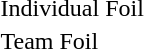<table>
<tr>
<td>Individual Foil</td>
<td></td>
<td></td>
<td></td>
</tr>
<tr>
<td>Team Foil</td>
<td></td>
<td></td>
<td></td>
</tr>
</table>
